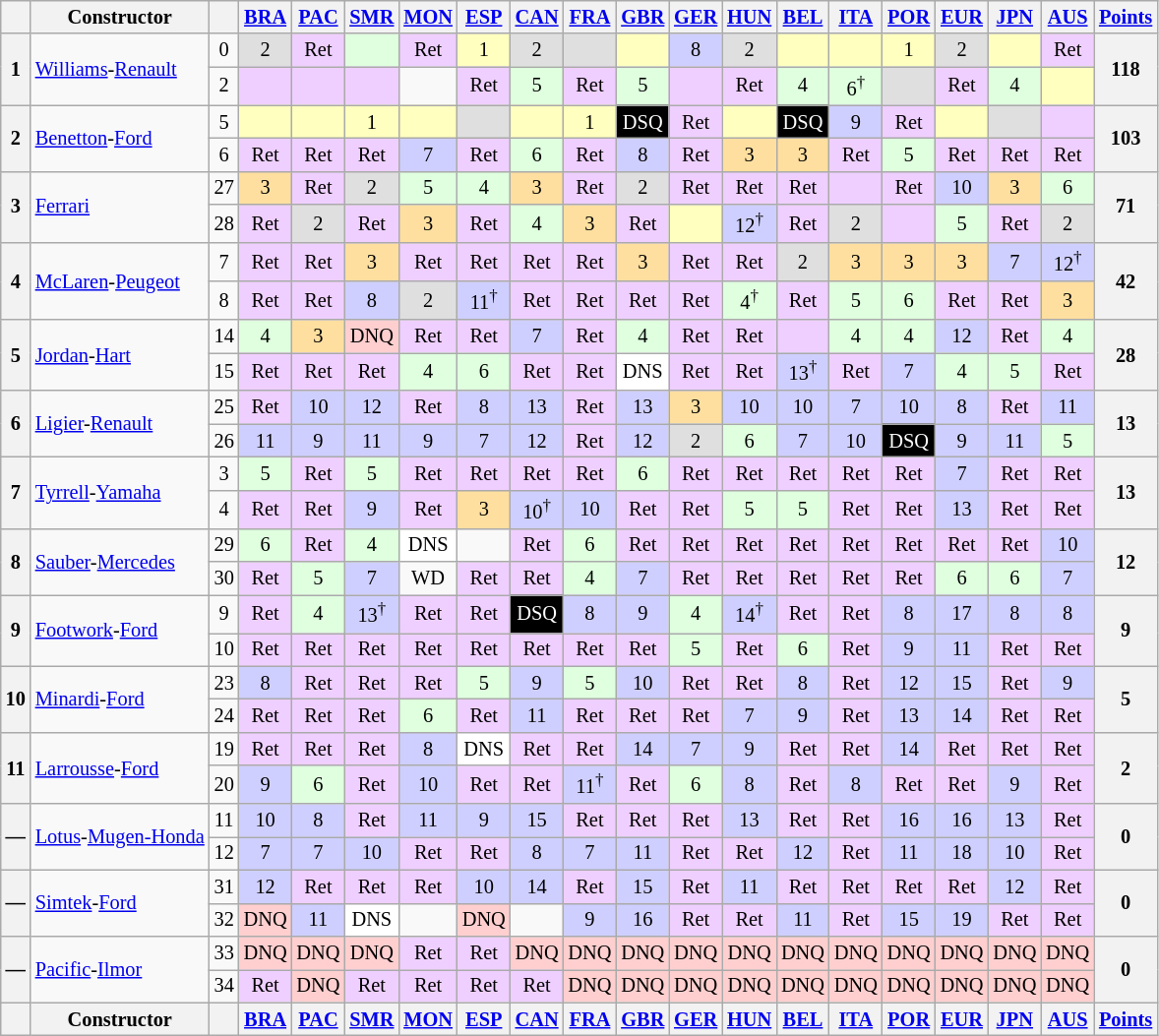<table class="wikitable" style="font-size: 85%;  text-align:center;">
<tr valign="top">
<th valign="middle"></th>
<th valign="middle">Constructor</th>
<th valign="middle"></th>
<th><a href='#'>BRA</a><br></th>
<th><a href='#'>PAC</a><br></th>
<th><a href='#'>SMR</a><br></th>
<th><a href='#'>MON</a><br></th>
<th><a href='#'>ESP</a><br></th>
<th><a href='#'>CAN</a><br></th>
<th><a href='#'>FRA</a><br></th>
<th><a href='#'>GBR</a><br></th>
<th><a href='#'>GER</a><br></th>
<th><a href='#'>HUN</a><br></th>
<th><a href='#'>BEL</a><br></th>
<th><a href='#'>ITA</a><br></th>
<th><a href='#'>POR</a><br></th>
<th><a href='#'>EUR</a><br></th>
<th><a href='#'>JPN</a><br></th>
<th><a href='#'>AUS</a><br></th>
<th valign="middle"><a href='#'>Points</a></th>
</tr>
<tr>
<th rowspan=2>1</th>
<td rowspan="2" align="left"> <a href='#'>Williams</a>-<a href='#'>Renault</a></td>
<td align="center">0</td>
<td style="background:#dfdfdf;">2</td>
<td style="background:#efcfff;">Ret</td>
<td style="background:#dfffdf;"></td>
<td style="background:#efcfff;">Ret</td>
<td style="background:#ffffbf;">1</td>
<td style="background:#dfdfdf;">2</td>
<td style="background:#dfdfdf;"></td>
<td style="background:#ffffbf;"></td>
<td style="background:#cfcfff;">8</td>
<td style="background:#dfdfdf;">2</td>
<td style="background:#ffffbf;"></td>
<td style="background:#ffffbf;"></td>
<td style="background:#ffffbf;">1</td>
<td style="background:#dfdfdf;">2</td>
<td style="background:#ffffbf;"></td>
<td style="background:#efcfff;">Ret</td>
<th rowspan="2">118</th>
</tr>
<tr>
<td align="center">2</td>
<td style="background:#efcfff;"></td>
<td style="background:#efcfff;"></td>
<td style="background:#efcfff;"></td>
<td></td>
<td style="background:#efcfff;">Ret</td>
<td style="background:#dfffdf;">5</td>
<td style="background:#efcfff;">Ret</td>
<td style="background:#dfffdf;">5</td>
<td style="background:#efcfff;"></td>
<td style="background:#efcfff;">Ret</td>
<td style="background:#dfffdf;">4</td>
<td style="background:#dfffdf;">6<sup>†</sup></td>
<td style="background:#dfdfdf;"></td>
<td style="background:#efcfff;">Ret</td>
<td style="background:#dfffdf;">4</td>
<td style="background:#ffffbf;"></td>
</tr>
<tr>
<th rowspan=2>2</th>
<td rowspan="2" align="left"> <a href='#'>Benetton</a>-<a href='#'>Ford</a></td>
<td align="center">5</td>
<td style="background:#ffffbf;"></td>
<td style="background:#ffffbf;"></td>
<td style="background:#ffffbf;">1</td>
<td style="background:#ffffbf;"></td>
<td style="background:#dfdfdf;"></td>
<td style="background:#ffffbf;"></td>
<td style="background:#ffffbf;">1</td>
<td style="background:#000000; color:white">DSQ</td>
<td style="background:#efcfff;">Ret</td>
<td style="background:#ffffbf;"></td>
<td style="background:#000000; color:white">DSQ</td>
<td style="background:#cfcfff;">9</td>
<td style="background:#efcfff;">Ret</td>
<td style="background:#ffffbf;"></td>
<td style="background:#dfdfdf;"></td>
<td style="background:#efcfff;"></td>
<th rowspan="2">103</th>
</tr>
<tr>
<td align="center">6</td>
<td style="background:#efcfff;">Ret</td>
<td style="background:#efcfff;">Ret</td>
<td style="background:#efcfff;">Ret</td>
<td style="background:#cfcfff;">7</td>
<td style="background:#efcfff;">Ret</td>
<td style="background:#dfffdf;">6</td>
<td style="background:#efcfff;">Ret</td>
<td style="background:#cfcfff;">8</td>
<td style="background:#efcfff;">Ret</td>
<td style="background:#ffdf9f;">3</td>
<td style="background:#ffdf9f;">3</td>
<td style="background:#efcfff;">Ret</td>
<td style="background:#dfffdf;">5</td>
<td style="background:#efcfff;">Ret</td>
<td style="background:#efcfff;">Ret</td>
<td style="background:#efcfff;">Ret</td>
</tr>
<tr>
<th rowspan=2>3</th>
<td rowspan="2" align="left"> <a href='#'>Ferrari</a></td>
<td align="center">27</td>
<td style="background:#ffdf9f;">3</td>
<td style="background:#efcfff;">Ret</td>
<td style="background:#dfdfdf;">2</td>
<td style="background:#dfffdf;">5</td>
<td style="background:#dfffdf;">4</td>
<td style="background:#ffdf9f;">3</td>
<td style="background:#efcfff;">Ret</td>
<td style="background:#dfdfdf;">2</td>
<td style="background:#efcfff;">Ret</td>
<td style="background:#efcfff;">Ret</td>
<td style="background:#efcfff;">Ret</td>
<td style="background:#efcfff;"></td>
<td style="background:#efcfff;">Ret</td>
<td style="background:#cfcfff;">10</td>
<td style="background:#ffdf9f;">3</td>
<td style="background:#dfffdf;">6</td>
<th rowspan="2">71</th>
</tr>
<tr>
<td align="center">28</td>
<td style="background:#efcfff;">Ret</td>
<td style="background:#dfdfdf;">2</td>
<td style="background:#efcfff;">Ret</td>
<td style="background:#ffdf9f;">3</td>
<td style="background:#efcfff;">Ret</td>
<td style="background:#dfffdf;">4</td>
<td style="background:#ffdf9f;">3</td>
<td style="background:#efcfff;">Ret</td>
<td style="background:#ffffbf;"></td>
<td style="background:#cfcfff;">12<sup>†</sup></td>
<td style="background:#efcfff;">Ret</td>
<td style="background:#dfdfdf;">2</td>
<td style="background:#efcfff;"></td>
<td style="background:#dfffdf;">5</td>
<td style="background:#efcfff;">Ret</td>
<td style="background:#dfdfdf;">2</td>
</tr>
<tr>
<th rowspan="2">4</th>
<td rowspan="2" align="left"> <a href='#'>McLaren</a>-<a href='#'>Peugeot</a></td>
<td align="center">7</td>
<td style="background:#efcfff;">Ret</td>
<td style="background:#efcfff;">Ret</td>
<td style="background:#ffdf9f;">3</td>
<td style="background:#efcfff;">Ret</td>
<td style="background:#efcfff;">Ret</td>
<td style="background:#efcfff;">Ret</td>
<td style="background:#efcfff;">Ret</td>
<td style="background:#ffdf9f;">3</td>
<td style="background:#efcfff;">Ret</td>
<td style="background:#efcfff;">Ret</td>
<td style="background:#dfdfdf;">2</td>
<td style="background:#ffdf9f;">3</td>
<td style="background:#ffdf9f;">3</td>
<td style="background:#ffdf9f;">3</td>
<td style="background:#cfcfff;">7</td>
<td style="background:#cfcfff;">12<sup>†</sup></td>
<th rowspan="2">42</th>
</tr>
<tr>
<td align="center">8</td>
<td style="background:#efcfff;">Ret</td>
<td style="background:#efcfff;">Ret</td>
<td style="background:#cfcfff;">8</td>
<td style="background:#dfdfdf;">2</td>
<td style="background:#cfcfff;">11<sup>†</sup></td>
<td style="background:#efcfff;">Ret</td>
<td style="background:#efcfff;">Ret</td>
<td style="background:#efcfff;">Ret</td>
<td style="background:#efcfff;">Ret</td>
<td style="background:#dfffdf;">4<sup>†</sup></td>
<td style="background:#efcfff;">Ret</td>
<td style="background:#dfffdf;">5</td>
<td style="background:#dfffdf;">6</td>
<td style="background:#efcfff;">Ret</td>
<td style="background:#efcfff;">Ret</td>
<td style="background:#ffdf9f;">3</td>
</tr>
<tr>
<th rowspan="2">5</th>
<td rowspan="2" align="left"> <a href='#'>Jordan</a>-<a href='#'>Hart</a></td>
<td align="center">14</td>
<td style="background:#dfffdf;">4</td>
<td style="background:#ffdf9f;">3</td>
<td style="background:#ffcfcf;">DNQ</td>
<td style="background:#efcfff;">Ret</td>
<td style="background:#efcfff;">Ret</td>
<td style="background:#cfcfff;">7</td>
<td style="background:#efcfff;">Ret</td>
<td style="background:#dfffdf;">4</td>
<td style="background:#efcfff;">Ret</td>
<td style="background:#efcfff;">Ret</td>
<td style="background:#efcfff;"></td>
<td style="background:#dfffdf;">4</td>
<td style="background:#dfffdf;">4</td>
<td style="background:#cfcfff;">12</td>
<td style="background:#efcfff;">Ret</td>
<td style="background:#dfffdf;">4</td>
<th rowspan="2">28</th>
</tr>
<tr>
<td align="center">15</td>
<td style="background:#efcfff;">Ret</td>
<td style="background:#efcfff;">Ret</td>
<td style="background:#efcfff;">Ret</td>
<td style="background:#dfffdf;">4</td>
<td style="background:#dfffdf;">6</td>
<td style="background:#efcfff;">Ret</td>
<td style="background:#efcfff;">Ret</td>
<td style="background:#ffffff;">DNS</td>
<td style="background:#efcfff;">Ret</td>
<td style="background:#efcfff;">Ret</td>
<td style="background:#cfcfff;">13<sup>†</sup></td>
<td style="background:#efcfff;">Ret</td>
<td style="background:#cfcfff;">7</td>
<td style="background:#dfffdf;">4</td>
<td style="background:#dfffdf;">5</td>
<td style="background:#efcfff;">Ret</td>
</tr>
<tr>
<th rowspan="2">6</th>
<td rowspan="2" align="left"> <a href='#'>Ligier</a>-<a href='#'>Renault</a></td>
<td align="center">25</td>
<td style="background:#efcfff;">Ret</td>
<td style="background:#cfcfff;">10</td>
<td style="background:#cfcfff;">12</td>
<td style="background:#efcfff;">Ret</td>
<td style="background:#cfcfff;">8</td>
<td style="background:#cfcfff;">13</td>
<td style="background:#efcfff;">Ret</td>
<td style="background:#cfcfff;">13</td>
<td style="background:#ffdf9f;">3</td>
<td style="background:#cfcfff;">10</td>
<td style="background:#cfcfff;">10</td>
<td style="background:#cfcfff;">7</td>
<td style="background:#cfcfff;">10</td>
<td style="background:#cfcfff;">8</td>
<td style="background:#efcfff;">Ret</td>
<td style="background:#cfcfff;">11</td>
<th rowspan="2">13</th>
</tr>
<tr>
<td align="center">26</td>
<td style="background:#cfcfff;">11</td>
<td style="background:#cfcfff;">9</td>
<td style="background:#cfcfff;">11</td>
<td style="background:#cfcfff;">9</td>
<td style="background:#cfcfff;">7</td>
<td style="background:#cfcfff;">12</td>
<td style="background:#efcfff;">Ret</td>
<td style="background:#cfcfff;">12</td>
<td style="background:#dfdfdf;">2</td>
<td style="background:#dfffdf;">6</td>
<td style="background:#cfcfff;">7</td>
<td style="background:#cfcfff;">10</td>
<td style="background:#000000; color:white">DSQ</td>
<td style="background:#cfcfff;">9</td>
<td style="background:#cfcfff;">11</td>
<td style="background:#dfffdf;">5</td>
</tr>
<tr>
<th rowspan="2">7</th>
<td rowspan="2" align="left"> <a href='#'>Tyrrell</a>-<a href='#'>Yamaha</a></td>
<td align="center">3</td>
<td style="background:#dfffdf;">5</td>
<td style="background:#efcfff;">Ret</td>
<td style="background:#dfffdf;">5</td>
<td style="background:#efcfff;">Ret</td>
<td style="background:#efcfff;">Ret</td>
<td style="background:#efcfff;">Ret</td>
<td style="background:#efcfff;">Ret</td>
<td style="background:#dfffdf;">6</td>
<td style="background:#efcfff;">Ret</td>
<td style="background:#efcfff;">Ret</td>
<td style="background:#efcfff;">Ret</td>
<td style="background:#efcfff;">Ret</td>
<td style="background:#efcfff;">Ret</td>
<td style="background:#cfcfff;">7</td>
<td style="background:#efcfff;">Ret</td>
<td style="background:#efcfff;">Ret</td>
<th rowspan="2">13</th>
</tr>
<tr>
<td align="center">4</td>
<td style="background:#efcfff;">Ret</td>
<td style="background:#efcfff;">Ret</td>
<td style="background:#cfcfff;">9</td>
<td style="background:#efcfff;">Ret</td>
<td style="background:#ffdf9f;">3</td>
<td style="background:#cfcfff;">10<sup>†</sup></td>
<td style="background:#cfcfff;">10</td>
<td style="background:#efcfff;">Ret</td>
<td style="background:#efcfff;">Ret</td>
<td style="background:#dfffdf;">5</td>
<td style="background:#dfffdf;">5</td>
<td style="background:#efcfff;">Ret</td>
<td style="background:#efcfff;">Ret</td>
<td style="background:#cfcfff;">13</td>
<td style="background:#efcfff;">Ret</td>
<td style="background:#efcfff;">Ret</td>
</tr>
<tr>
<th rowspan= "2">8</th>
<td rowspan="2" align="left"> <a href='#'>Sauber</a>-<a href='#'>Mercedes</a></td>
<td align="center">29</td>
<td style="background:#dfffdf;">6</td>
<td style="background:#efcfff;">Ret</td>
<td style="background:#dfffdf;">4</td>
<td style="background:#ffffff;">DNS</td>
<td></td>
<td style="background:#efcfff;">Ret</td>
<td style="background:#dfffdf;">6</td>
<td style="background:#efcfff;">Ret</td>
<td style="background:#efcfff;">Ret</td>
<td style="background:#efcfff;">Ret</td>
<td style="background:#efcfff;">Ret</td>
<td style="background:#efcfff;">Ret</td>
<td style="background:#efcfff;">Ret</td>
<td style="background:#efcfff;">Ret</td>
<td style="background:#efcfff;">Ret</td>
<td style="background:#cfcfff;">10</td>
<th rowspan="2">12</th>
</tr>
<tr>
<td align="center">30</td>
<td style="background:#efcfff;">Ret</td>
<td style="background:#dfffdf;">5</td>
<td style="background:#cfcfff;">7</td>
<td>WD</td>
<td style="background:#efcfff;">Ret</td>
<td style="background:#efcfff;">Ret</td>
<td style="background:#dfffdf;">4</td>
<td style="background:#cfcfff;">7</td>
<td style="background:#efcfff;">Ret</td>
<td style="background:#efcfff;">Ret</td>
<td style="background:#efcfff;">Ret</td>
<td style="background:#efcfff;">Ret</td>
<td style="background:#efcfff;">Ret</td>
<td style="background:#dfffdf;">6</td>
<td style="background:#dfffdf;">6</td>
<td style="background:#cfcfff;">7</td>
</tr>
<tr>
<th rowspan= "2">9</th>
<td rowspan="2" align="left"> <a href='#'>Footwork</a>-<a href='#'>Ford</a></td>
<td align="center">9</td>
<td style="background:#efcfff;">Ret</td>
<td style="background:#dfffdf;">4</td>
<td style="background:#cfcfff;">13<sup>†</sup></td>
<td style="background:#efcfff;">Ret</td>
<td style="background:#efcfff;">Ret</td>
<td style="background:#000000; color:white">DSQ</td>
<td style="background:#cfcfff;">8</td>
<td style="background:#cfcfff;">9</td>
<td style="background:#dfffdf;">4</td>
<td style="background:#cfcfff;">14<sup>†</sup></td>
<td style="background:#efcfff;">Ret</td>
<td style="background:#efcfff;">Ret</td>
<td style="background:#cfcfff;">8</td>
<td style="background:#cfcfff;">17</td>
<td style="background:#cfcfff;">8</td>
<td style="background:#cfcfff;">8</td>
<th rowspan="2">9</th>
</tr>
<tr>
<td align="center">10</td>
<td style="background:#efcfff;">Ret</td>
<td style="background:#efcfff;">Ret</td>
<td style="background:#efcfff;">Ret</td>
<td style="background:#efcfff;">Ret</td>
<td style="background:#efcfff;">Ret</td>
<td style="background:#efcfff;">Ret</td>
<td style="background:#efcfff;">Ret</td>
<td style="background:#efcfff;">Ret</td>
<td style="background:#dfffdf;">5</td>
<td style="background:#efcfff;">Ret</td>
<td style="background:#dfffdf;">6</td>
<td style="background:#efcfff;">Ret</td>
<td style="background:#cfcfff;">9</td>
<td style="background:#cfcfff;">11</td>
<td style="background:#efcfff;">Ret</td>
<td style="background:#efcfff;">Ret</td>
</tr>
<tr>
<th rowspan= "2">10</th>
<td rowspan="2" align="left"> <a href='#'>Minardi</a>-<a href='#'>Ford</a></td>
<td align="center">23</td>
<td style="background:#cfcfff;">8</td>
<td style="background:#efcfff;">Ret</td>
<td style="background:#efcfff;">Ret</td>
<td style="background:#efcfff;">Ret</td>
<td style="background:#dfffdf;">5</td>
<td style="background:#cfcfff;">9</td>
<td style="background:#dfffdf;">5</td>
<td style="background:#cfcfff;">10</td>
<td style="background:#efcfff;">Ret</td>
<td style="background:#efcfff;">Ret</td>
<td style="background:#cfcfff;">8</td>
<td style="background:#efcfff;">Ret</td>
<td style="background:#cfcfff;">12</td>
<td style="background:#cfcfff;">15</td>
<td style="background:#efcfff;">Ret</td>
<td style="background:#cfcfff;">9</td>
<th rowspan="2">5</th>
</tr>
<tr>
<td align="center">24</td>
<td style="background:#efcfff;">Ret</td>
<td style="background:#efcfff;">Ret</td>
<td style="background:#efcfff;">Ret</td>
<td style="background:#dfffdf;">6</td>
<td style="background:#efcfff;">Ret</td>
<td style="background:#cfcfff;">11</td>
<td style="background:#efcfff;">Ret</td>
<td style="background:#efcfff;">Ret</td>
<td style="background:#efcfff;">Ret</td>
<td style="background:#cfcfff;">7</td>
<td style="background:#cfcfff;">9</td>
<td style="background:#efcfff;">Ret</td>
<td style="background:#cfcfff;">13</td>
<td style="background:#cfcfff;">14</td>
<td style="background:#efcfff;">Ret</td>
<td style="background:#efcfff;">Ret</td>
</tr>
<tr>
<th rowspan="2">11</th>
<td rowspan="2" align="left"> <a href='#'>Larrousse</a>-<a href='#'>Ford</a></td>
<td align="center">19</td>
<td style="background:#efcfff;">Ret</td>
<td style="background:#efcfff;">Ret</td>
<td style="background:#efcfff;">Ret</td>
<td style="background:#cfcfff;">8</td>
<td style="background:white">DNS</td>
<td style="background:#efcfff;">Ret</td>
<td style="background:#efcfff;">Ret</td>
<td style="background:#cfcfff;">14</td>
<td style="background:#cfcfff;">7</td>
<td style="background:#cfcfff;">9</td>
<td style="background:#efcfff;">Ret</td>
<td style="background:#efcfff;">Ret</td>
<td style="background:#cfcfff;">14</td>
<td style="background:#efcfff;">Ret</td>
<td style="background:#efcfff;">Ret</td>
<td style="background:#efcfff;">Ret</td>
<th rowspan="2">2</th>
</tr>
<tr>
<td align="center">20</td>
<td style="background:#cfcfff;">9</td>
<td style="background:#dfffdf;">6</td>
<td style="background:#efcfff;">Ret</td>
<td style="background:#cfcfff;">10</td>
<td style="background:#efcfff;">Ret</td>
<td style="background:#efcfff;">Ret</td>
<td style="background:#cfcfff;">11<sup>†</sup></td>
<td style="background:#efcfff;">Ret</td>
<td style="background:#dfffdf;">6</td>
<td style="background:#cfcfff;">8</td>
<td style="background:#efcfff;">Ret</td>
<td style="background:#cfcfff;">8</td>
<td style="background:#efcfff;">Ret</td>
<td style="background:#efcfff;">Ret</td>
<td style="background:#cfcfff;">9</td>
<td style="background:#efcfff;">Ret</td>
</tr>
<tr>
<th rowspan="2">—</th>
<td rowspan="2" align="left" nowrap> <a href='#'>Lotus</a>-<a href='#'>Mugen-Honda</a></td>
<td align="center">11</td>
<td style="background:#cfcfff;">10</td>
<td style="background:#cfcfff;">8</td>
<td style="background:#efcfff;">Ret</td>
<td style="background:#cfcfff;">11</td>
<td style="background:#cfcfff;">9</td>
<td style="background:#cfcfff;">15</td>
<td style="background:#efcfff;">Ret</td>
<td style="background:#efcfff;">Ret</td>
<td style="background:#efcfff;">Ret</td>
<td style="background:#cfcfff;">13</td>
<td style="background:#efcfff;">Ret</td>
<td style="background:#efcfff;">Ret</td>
<td style="background:#cfcfff;">16</td>
<td style="background:#cfcfff;">16</td>
<td style="background:#cfcfff;">13</td>
<td style="background:#efcfff;">Ret</td>
<th rowspan="2">0</th>
</tr>
<tr>
<td align="center">12</td>
<td style="background:#cfcfff;">7</td>
<td style="background:#cfcfff;">7</td>
<td style="background:#cfcfff;">10</td>
<td style="background:#efcfff;">Ret</td>
<td style="background:#efcfff;">Ret</td>
<td style="background:#cfcfff;">8</td>
<td style="background:#cfcfff;">7</td>
<td style="background:#cfcfff;">11</td>
<td style="background:#efcfff;">Ret</td>
<td style="background:#efcfff;">Ret</td>
<td style="background:#cfcfff;">12</td>
<td style="background:#efcfff;">Ret</td>
<td style="background:#cfcfff;">11</td>
<td style="background:#cfcfff;">18</td>
<td style="background:#cfcfff;">10</td>
<td style="background:#efcfff;">Ret</td>
</tr>
<tr>
<th rowspan="2">—</th>
<td rowspan="2" align="left"> <a href='#'>Simtek</a>-<a href='#'>Ford</a></td>
<td align="center">31</td>
<td style="background:#cfcfff;">12</td>
<td style="background:#efcfff;">Ret</td>
<td style="background:#efcfff;">Ret</td>
<td style="background:#efcfff;">Ret</td>
<td style="background:#cfcfff;">10</td>
<td style="background:#cfcfff;">14</td>
<td style="background:#efcfff;">Ret</td>
<td style="background:#cfcfff;">15</td>
<td style="background:#efcfff;">Ret</td>
<td style="background:#cfcfff;">11</td>
<td style="background:#efcfff;">Ret</td>
<td style="background:#efcfff;">Ret</td>
<td style="background:#efcfff;">Ret</td>
<td style="background:#efcfff;">Ret</td>
<td style="background:#cfcfff;">12</td>
<td style="background:#efcfff;">Ret</td>
<th rowspan="2">0</th>
</tr>
<tr>
<td align="center">32</td>
<td style="background:#ffcfcf;">DNQ</td>
<td style="background:#cfcfff;">11</td>
<td style="background:#ffffff;">DNS</td>
<td></td>
<td style="background:#ffcfcf;">DNQ</td>
<td></td>
<td style="background:#cfcfff;">9</td>
<td style="background:#cfcfff;">16</td>
<td style="background:#efcfff;">Ret</td>
<td style="background:#efcfff;">Ret</td>
<td style="background:#cfcfff;">11</td>
<td style="background:#efcfff;">Ret</td>
<td style="background:#cfcfff;">15</td>
<td style="background:#cfcfff;">19</td>
<td style="background:#efcfff;">Ret</td>
<td style="background:#efcfff;">Ret</td>
</tr>
<tr>
<th rowspan="2">—</th>
<td rowspan="2" align="left"> <a href='#'>Pacific</a>-<a href='#'>Ilmor</a></td>
<td align="center">33</td>
<td style="background:#ffcfcf;">DNQ</td>
<td style="background:#ffcfcf;">DNQ</td>
<td style="background:#ffcfcf;">DNQ</td>
<td style="background:#efcfff;">Ret</td>
<td style="background:#efcfff;">Ret</td>
<td style="background:#ffcfcf;">DNQ</td>
<td style="background:#ffcfcf;">DNQ</td>
<td style="background:#ffcfcf;">DNQ</td>
<td style="background:#ffcfcf;">DNQ</td>
<td style="background:#ffcfcf;">DNQ</td>
<td style="background:#ffcfcf;">DNQ</td>
<td style="background:#ffcfcf;">DNQ</td>
<td style="background:#ffcfcf;">DNQ</td>
<td style="background:#ffcfcf;">DNQ</td>
<td style="background:#ffcfcf;">DNQ</td>
<td style="background:#ffcfcf;">DNQ</td>
<th rowspan="2">0</th>
</tr>
<tr>
<td align="center">34</td>
<td style="background:#efcfff;">Ret</td>
<td style="background:#ffcfcf;">DNQ</td>
<td style="background:#efcfff;">Ret</td>
<td style="background:#efcfff;">Ret</td>
<td style="background:#efcfff;">Ret</td>
<td style="background:#efcfff;">Ret</td>
<td style="background:#ffcfcf;">DNQ</td>
<td style="background:#ffcfcf;">DNQ</td>
<td style="background:#ffcfcf;">DNQ</td>
<td style="background:#ffcfcf;">DNQ</td>
<td style="background:#ffcfcf;">DNQ</td>
<td style="background:#ffcfcf;">DNQ</td>
<td style="background:#ffcfcf;">DNQ</td>
<td style="background:#ffcfcf;">DNQ</td>
<td style="background:#ffcfcf;">DNQ</td>
<td style="background:#ffcfcf;">DNQ</td>
</tr>
<tr valign="top">
<th valign="middle"></th>
<th valign="middle">Constructor</th>
<th valign="middle"></th>
<th><a href='#'>BRA</a><br></th>
<th><a href='#'>PAC</a><br></th>
<th><a href='#'>SMR</a><br></th>
<th><a href='#'>MON</a><br></th>
<th><a href='#'>ESP</a><br></th>
<th><a href='#'>CAN</a><br></th>
<th><a href='#'>FRA</a><br></th>
<th><a href='#'>GBR</a><br></th>
<th><a href='#'>GER</a><br></th>
<th><a href='#'>HUN</a><br></th>
<th><a href='#'>BEL</a><br></th>
<th><a href='#'>ITA</a><br></th>
<th><a href='#'>POR</a><br></th>
<th><a href='#'>EUR</a><br></th>
<th><a href='#'>JPN</a><br></th>
<th><a href='#'>AUS</a><br></th>
<th valign="middle"><a href='#'>Points</a></th>
</tr>
</table>
